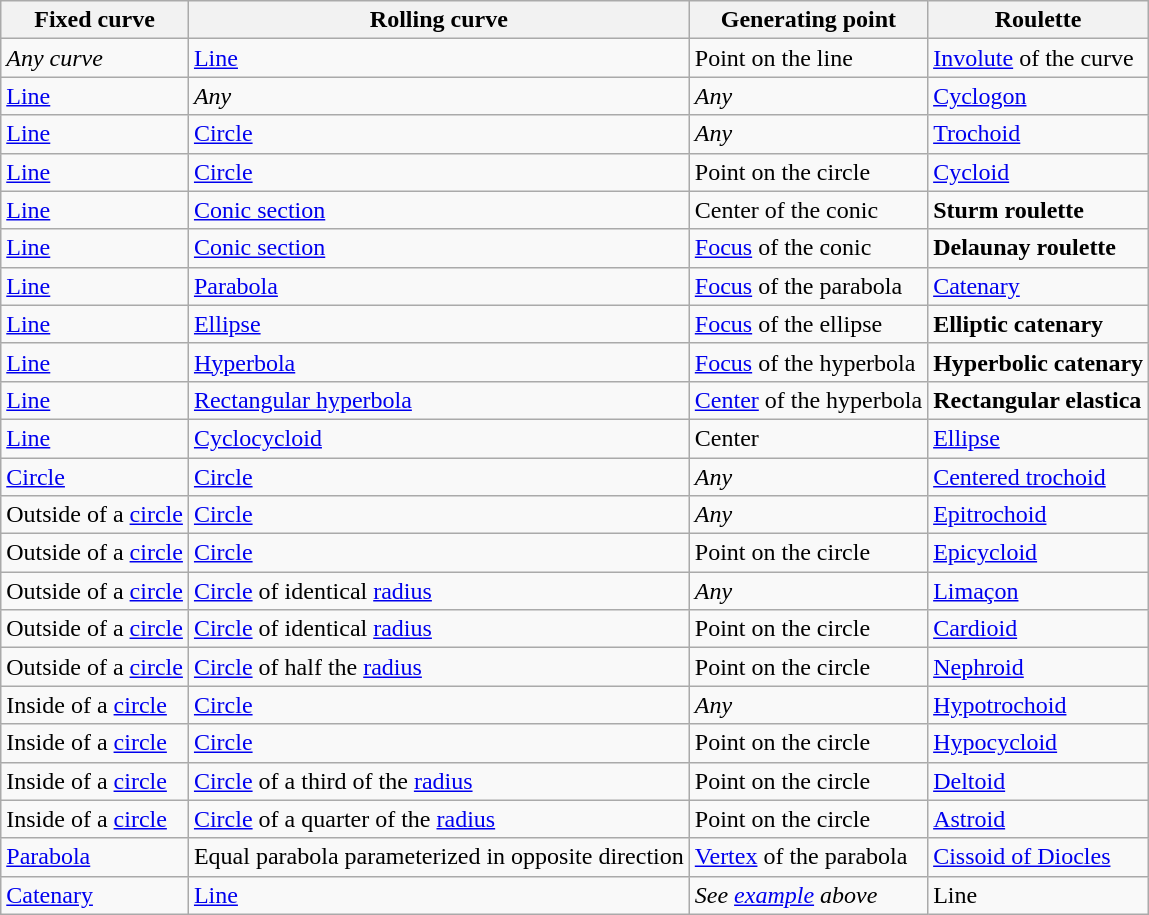<table class="wikitable sortable">
<tr>
<th>Fixed curve</th>
<th>Rolling curve</th>
<th>Generating point</th>
<th>Roulette</th>
</tr>
<tr>
<td><em>Any curve</em></td>
<td><a href='#'>Line</a></td>
<td>Point on the line</td>
<td><a href='#'>Involute</a> of the curve</td>
</tr>
<tr>
<td><a href='#'>Line</a></td>
<td><em>Any</em></td>
<td><em>Any</em></td>
<td><a href='#'>Cyclogon</a></td>
</tr>
<tr>
<td><a href='#'>Line</a></td>
<td><a href='#'>Circle</a></td>
<td><em>Any</em></td>
<td><a href='#'>Trochoid</a></td>
</tr>
<tr>
<td><a href='#'>Line</a></td>
<td><a href='#'>Circle</a></td>
<td>Point on the circle</td>
<td><a href='#'>Cycloid</a></td>
</tr>
<tr>
<td><a href='#'>Line</a></td>
<td><a href='#'>Conic section</a></td>
<td>Center of the conic</td>
<td><strong>Sturm roulette</strong></td>
</tr>
<tr>
<td><a href='#'>Line</a></td>
<td><a href='#'>Conic section</a></td>
<td><a href='#'>Focus</a> of the conic</td>
<td><strong>Delaunay roulette</strong></td>
</tr>
<tr>
<td><a href='#'>Line</a></td>
<td><a href='#'>Parabola</a></td>
<td><a href='#'>Focus</a> of the parabola</td>
<td><a href='#'>Catenary</a></td>
</tr>
<tr>
<td><a href='#'>Line</a></td>
<td><a href='#'>Ellipse</a></td>
<td><a href='#'>Focus</a> of the ellipse</td>
<td><strong>Elliptic catenary</strong></td>
</tr>
<tr>
<td><a href='#'>Line</a></td>
<td><a href='#'>Hyperbola</a></td>
<td><a href='#'>Focus</a> of the hyperbola</td>
<td><strong>Hyperbolic catenary</strong></td>
</tr>
<tr>
<td><a href='#'>Line</a></td>
<td><a href='#'>Rectangular hyperbola</a></td>
<td><a href='#'>Center</a> of the hyperbola</td>
<td><strong>Rectangular elastica</strong></td>
</tr>
<tr>
<td><a href='#'>Line</a></td>
<td><a href='#'>Cyclocycloid</a></td>
<td>Center</td>
<td><a href='#'>Ellipse</a></td>
</tr>
<tr>
<td><a href='#'>Circle</a></td>
<td><a href='#'>Circle</a></td>
<td><em>Any</em></td>
<td><a href='#'>Centered trochoid</a></td>
</tr>
<tr>
<td>Outside of a <a href='#'>circle</a></td>
<td><a href='#'>Circle</a></td>
<td><em>Any</em></td>
<td><a href='#'>Epitrochoid</a></td>
</tr>
<tr>
<td>Outside of a <a href='#'>circle</a></td>
<td><a href='#'>Circle</a></td>
<td>Point on the circle</td>
<td><a href='#'>Epicycloid</a></td>
</tr>
<tr>
<td>Outside of a <a href='#'>circle</a></td>
<td><a href='#'>Circle</a> of identical <a href='#'>radius</a></td>
<td><em>Any</em></td>
<td><a href='#'>Limaçon</a></td>
</tr>
<tr>
<td>Outside of a <a href='#'>circle</a></td>
<td><a href='#'>Circle</a> of identical <a href='#'>radius</a></td>
<td>Point on the circle</td>
<td><a href='#'>Cardioid</a></td>
</tr>
<tr>
<td>Outside of a <a href='#'>circle</a></td>
<td><a href='#'>Circle</a> of half the <a href='#'>radius</a></td>
<td>Point on the circle</td>
<td><a href='#'>Nephroid</a></td>
</tr>
<tr>
<td>Inside of a <a href='#'>circle</a></td>
<td><a href='#'>Circle</a></td>
<td><em>Any</em></td>
<td><a href='#'>Hypotrochoid</a></td>
</tr>
<tr>
<td>Inside of a <a href='#'>circle</a></td>
<td><a href='#'>Circle</a></td>
<td>Point on the circle</td>
<td><a href='#'>Hypocycloid</a></td>
</tr>
<tr>
<td>Inside of a <a href='#'>circle</a></td>
<td><a href='#'>Circle</a> of a third of the <a href='#'>radius</a></td>
<td>Point on the circle</td>
<td><a href='#'>Deltoid</a></td>
</tr>
<tr>
<td>Inside of a <a href='#'>circle</a></td>
<td><a href='#'>Circle</a> of a quarter of the <a href='#'>radius</a></td>
<td>Point on the circle</td>
<td><a href='#'>Astroid</a></td>
</tr>
<tr>
<td><a href='#'>Parabola</a></td>
<td>Equal parabola parameterized in opposite direction</td>
<td><a href='#'>Vertex</a> of the parabola</td>
<td><a href='#'>Cissoid of Diocles</a></td>
</tr>
<tr>
<td><a href='#'>Catenary</a></td>
<td><a href='#'>Line</a></td>
<td><em>See <a href='#'>example</a> above</em></td>
<td>Line</td>
</tr>
</table>
